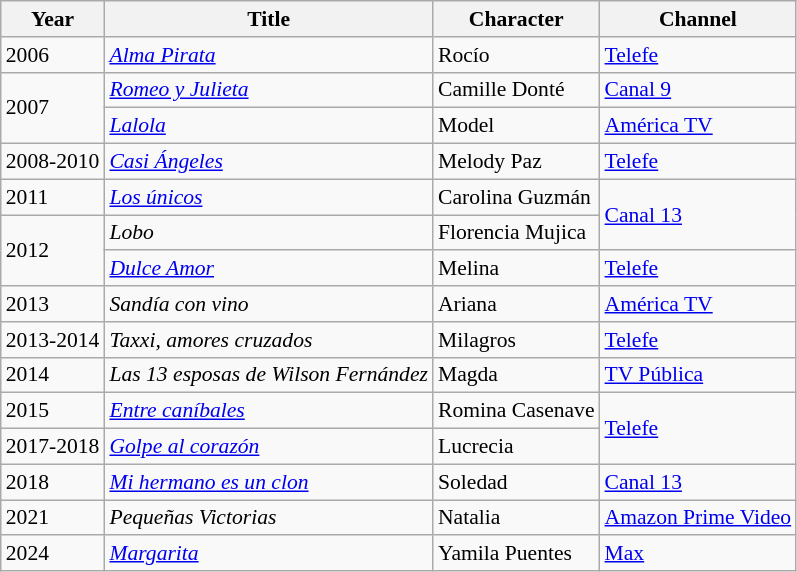<table class="wikitable" style="font-size: 90%;">
<tr>
<th>Year</th>
<th>Title</th>
<th>Character</th>
<th>Channel</th>
</tr>
<tr>
<td>2006</td>
<td><em><a href='#'>Alma Pirata</a></em></td>
<td>Rocío</td>
<td><a href='#'>Telefe</a></td>
</tr>
<tr>
<td rowspan="2">2007</td>
<td><em><a href='#'>Romeo y Julieta</a></em></td>
<td>Camille Donté</td>
<td><a href='#'>Canal 9</a></td>
</tr>
<tr>
<td><em><a href='#'>Lalola</a></em></td>
<td>Model</td>
<td><a href='#'>América TV</a></td>
</tr>
<tr>
<td>2008-2010</td>
<td><em><a href='#'>Casi Ángeles</a></em></td>
<td>Melody Paz</td>
<td><a href='#'>Telefe</a></td>
</tr>
<tr>
<td>2011</td>
<td><em><a href='#'>Los únicos</a></em></td>
<td>Carolina Guzmán</td>
<td rowspan="2"><a href='#'>Canal 13</a></td>
</tr>
<tr>
<td rowspan="2">2012</td>
<td><em>Lobo</em></td>
<td>Florencia Mujica</td>
</tr>
<tr>
<td><em><a href='#'>Dulce Amor</a></em></td>
<td>Melina</td>
<td><a href='#'>Telefe</a></td>
</tr>
<tr>
<td>2013</td>
<td><em>Sandía con vino</em></td>
<td>Ariana</td>
<td><a href='#'>América TV</a></td>
</tr>
<tr>
<td>2013-2014</td>
<td><em>Taxxi, amores cruzados</em></td>
<td>Milagros</td>
<td><a href='#'>Telefe</a></td>
</tr>
<tr>
<td>2014</td>
<td><em>Las 13 esposas de Wilson Fernández</em></td>
<td>Magda</td>
<td><a href='#'>TV Pública</a></td>
</tr>
<tr>
<td>2015</td>
<td><em><a href='#'>Entre caníbales</a></em></td>
<td>Romina Casenave</td>
<td rowspan="2"><a href='#'>Telefe</a></td>
</tr>
<tr>
<td>2017-2018</td>
<td><em><a href='#'>Golpe al corazón</a></em></td>
<td>Lucrecia</td>
</tr>
<tr>
<td>2018</td>
<td><em><a href='#'>Mi hermano es un clon</a></em></td>
<td>Soledad</td>
<td><a href='#'>Canal 13</a></td>
</tr>
<tr>
<td>2021</td>
<td><em>Pequeñas Victorias</em></td>
<td>Natalia</td>
<td><a href='#'>Amazon Prime Video</a></td>
</tr>
<tr>
<td>2024</td>
<td><em><a href='#'>Margarita</a></em></td>
<td>Yamila Puentes</td>
<td><a href='#'>Max</a></td>
</tr>
</table>
